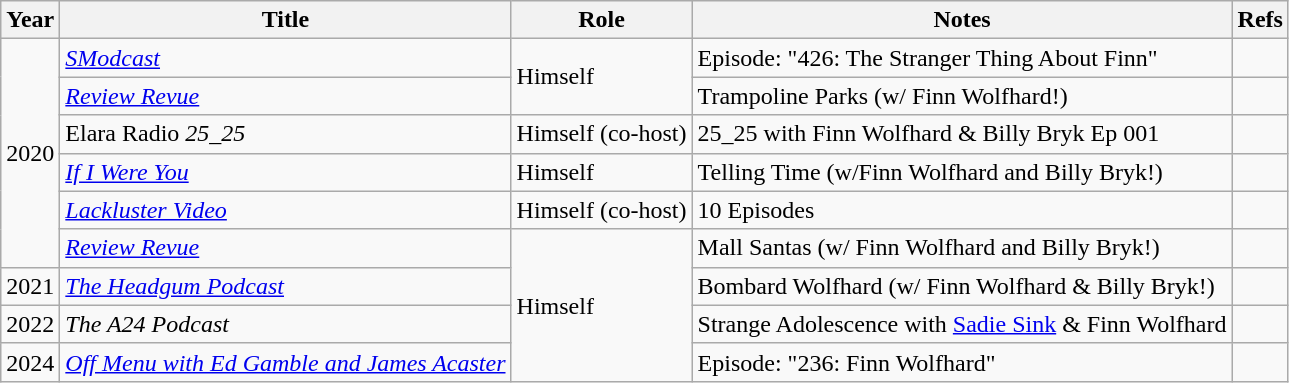<table class="wikitable sortable">
<tr>
<th>Year</th>
<th>Title</th>
<th>Role</th>
<th class="unsortable">Notes</th>
<th class="unsortable">Refs</th>
</tr>
<tr>
<td rowspan="6">2020</td>
<td><em><a href='#'>SModcast</a></em></td>
<td rowspan="2">Himself</td>
<td>Episode: "426: The Stranger Thing About Finn"</td>
<td></td>
</tr>
<tr>
<td><em><a href='#'>Review Revue</a></em></td>
<td>Trampoline Parks (w/ Finn Wolfhard!)</td>
<td></td>
</tr>
<tr>
<td>Elara Radio <em>25_25</em></td>
<td>Himself (co-host)</td>
<td>25_25 with Finn Wolfhard & Billy Bryk Ep 001</td>
<td></td>
</tr>
<tr>
<td><em><a href='#'>If I Were You</a></em></td>
<td>Himself</td>
<td>Telling Time (w/Finn Wolfhard and Billy Bryk!)</td>
<td></td>
</tr>
<tr>
<td><em><a href='#'>Lackluster Video</a></em></td>
<td>Himself (co-host)</td>
<td>10 Episodes</td>
<td></td>
</tr>
<tr>
<td><em><a href='#'>Review Revue</a></em></td>
<td rowspan="4">Himself</td>
<td>Mall Santas (w/ Finn Wolfhard and Billy Bryk!)</td>
<td></td>
</tr>
<tr>
<td>2021</td>
<td data-sort-value="Headgum Podcast, The"><em><a href='#'>The Headgum Podcast</a></em></td>
<td>Bombard Wolfhard (w/ Finn Wolfhard & Billy Bryk!)</td>
<td></td>
</tr>
<tr>
<td>2022</td>
<td data-sort-value="A24 Podcast, The"><em>The A24 Podcast</em></td>
<td>Strange Adolescence with <a href='#'>Sadie Sink</a> & Finn Wolfhard</td>
<td></td>
</tr>
<tr>
<td>2024</td>
<td><em><a href='#'>Off Menu with Ed Gamble and James Acaster</a></em></td>
<td>Episode: "236: Finn Wolfhard"</td>
<td></td>
</tr>
</table>
